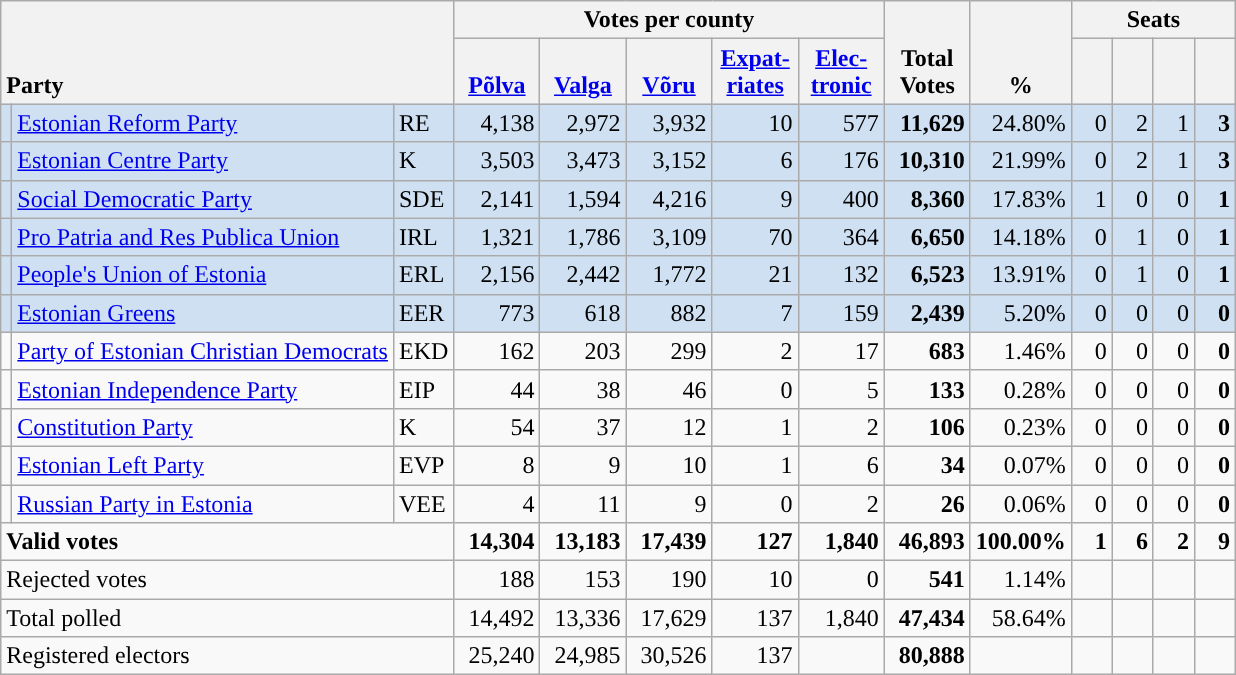<table class="wikitable" border="1" style="text-align:right;">
<tr>
<th style="text-align:left;" valign=bottom rowspan=2 colspan=3>Party</th>
<th colspan=5>Votes per county</th>
<th align=center valign=bottom rowspan=2 width="50">Total Votes</th>
<th align=center valign=bottom rowspan=2 width="50">%</th>
<th colspan=4>Seats</th>
</tr>
<tr>
<th align=center valign=bottom width="50"><a href='#'>Põlva</a></th>
<th align=center valign=bottom width="50"><a href='#'>Valga</a></th>
<th align=center valign=bottom width="50"><a href='#'>Võru</a></th>
<th align=center valign=bottom width="50"><a href='#'>Expat- riates</a></th>
<th align=center valign=bottom width="50"><a href='#'>Elec- tronic</a></th>
<th align=center valign=bottom width="20"><small></small></th>
<th align=center valign=bottom width="20"><small></small></th>
<th align=center valign=bottom width="20"><small></small></th>
<th align=center valign=bottom width="20"><small></small></th>
</tr>
<tr style="background:#CEE0F2;">
<td style="background:"></td>
<td align=left><a href='#'>Estonian Reform Party</a></td>
<td align=left>RE</td>
<td>4,138</td>
<td>2,972</td>
<td>3,932</td>
<td>10</td>
<td>577</td>
<td><strong>11,629</strong></td>
<td>24.80%</td>
<td>0</td>
<td>2</td>
<td>1</td>
<td><strong>3</strong></td>
</tr>
<tr style="background:#CEE0F2;">
<td style="background:"></td>
<td align=left><a href='#'>Estonian Centre Party</a></td>
<td align=left>K</td>
<td>3,503</td>
<td>3,473</td>
<td>3,152</td>
<td>6</td>
<td>176</td>
<td><strong>10,310</strong></td>
<td>21.99%</td>
<td>0</td>
<td>2</td>
<td>1</td>
<td><strong>3</strong></td>
</tr>
<tr style="background:#CEE0F2;">
<td style="background:"></td>
<td align=left><a href='#'>Social Democratic Party</a></td>
<td align=left>SDE</td>
<td>2,141</td>
<td>1,594</td>
<td>4,216</td>
<td>9</td>
<td>400</td>
<td><strong>8,360</strong></td>
<td>17.83%</td>
<td>1</td>
<td>0</td>
<td>0</td>
<td><strong>1</strong></td>
</tr>
<tr style="background:#CEE0F2;">
<td style="background:"></td>
<td align=left><a href='#'>Pro Patria and Res Publica Union</a></td>
<td align=left>IRL</td>
<td>1,321</td>
<td>1,786</td>
<td>3,109</td>
<td>70</td>
<td>364</td>
<td><strong>6,650</strong></td>
<td>14.18%</td>
<td>0</td>
<td>1</td>
<td>0</td>
<td><strong>1</strong></td>
</tr>
<tr style="background:#CEE0F2;">
<td style="background:"></td>
<td align=left><a href='#'>People's Union of Estonia</a></td>
<td align=left>ERL</td>
<td>2,156</td>
<td>2,442</td>
<td>1,772</td>
<td>21</td>
<td>132</td>
<td><strong>6,523</strong></td>
<td>13.91%</td>
<td>0</td>
<td>1</td>
<td>0</td>
<td><strong>1</strong></td>
</tr>
<tr style="background:#CEE0F2;">
<td style="background:"></td>
<td align=left><a href='#'>Estonian Greens</a></td>
<td align=left>EER</td>
<td>773</td>
<td>618</td>
<td>882</td>
<td>7</td>
<td>159</td>
<td><strong>2,439</strong></td>
<td>5.20%</td>
<td>0</td>
<td>0</td>
<td>0</td>
<td><strong>0</strong></td>
</tr>
<tr>
<td style="background:"></td>
<td align=left><a href='#'>Party of Estonian Christian Democrats</a></td>
<td align=left>EKD</td>
<td>162</td>
<td>203</td>
<td>299</td>
<td>2</td>
<td>17</td>
<td><strong>683</strong></td>
<td>1.46%</td>
<td>0</td>
<td>0</td>
<td>0</td>
<td><strong>0</strong></td>
</tr>
<tr>
<td style="background:"></td>
<td align=left><a href='#'>Estonian Independence Party</a></td>
<td align=left>EIP</td>
<td>44</td>
<td>38</td>
<td>46</td>
<td>0</td>
<td>5</td>
<td><strong>133</strong></td>
<td>0.28%</td>
<td>0</td>
<td>0</td>
<td>0</td>
<td><strong>0</strong></td>
</tr>
<tr>
<td style="background:"></td>
<td align=left><a href='#'>Constitution Party</a></td>
<td align=left>K</td>
<td>54</td>
<td>37</td>
<td>12</td>
<td>1</td>
<td>2</td>
<td><strong>106</strong></td>
<td>0.23%</td>
<td>0</td>
<td>0</td>
<td>0</td>
<td><strong>0</strong></td>
</tr>
<tr>
<td style="background:"></td>
<td align=left><a href='#'>Estonian Left Party</a></td>
<td align=left>EVP</td>
<td>8</td>
<td>9</td>
<td>10</td>
<td>1</td>
<td>6</td>
<td><strong>34</strong></td>
<td>0.07%</td>
<td>0</td>
<td>0</td>
<td>0</td>
<td><strong>0</strong></td>
</tr>
<tr>
<td></td>
<td align=left><a href='#'>Russian Party in Estonia</a></td>
<td align=left>VEE</td>
<td>4</td>
<td>11</td>
<td>9</td>
<td>0</td>
<td>2</td>
<td><strong>26</strong></td>
<td>0.06%</td>
<td>0</td>
<td>0</td>
<td>0</td>
<td><strong>0</strong></td>
</tr>
<tr style="font-weight:bold">
<td align=left colspan=3>Valid votes</td>
<td>14,304</td>
<td>13,183</td>
<td>17,439</td>
<td>127</td>
<td>1,840</td>
<td>46,893</td>
<td>100.00%</td>
<td>1</td>
<td>6</td>
<td>2</td>
<td>9</td>
</tr>
<tr>
<td align=left colspan=3>Rejected votes</td>
<td>188</td>
<td>153</td>
<td>190</td>
<td>10</td>
<td>0</td>
<td><strong>541</strong></td>
<td>1.14%</td>
<td></td>
<td></td>
<td></td>
<td></td>
</tr>
<tr>
<td align=left colspan=3>Total polled</td>
<td>14,492</td>
<td>13,336</td>
<td>17,629</td>
<td>137</td>
<td>1,840</td>
<td><strong>47,434</strong></td>
<td>58.64%</td>
<td></td>
<td></td>
<td></td>
<td></td>
</tr>
<tr>
<td align=left colspan=3>Registered electors</td>
<td>25,240</td>
<td>24,985</td>
<td>30,526</td>
<td>137</td>
<td></td>
<td><strong>80,888</strong></td>
<td></td>
<td></td>
<td></td>
<td></td>
<td></td>
</tr>
</table>
